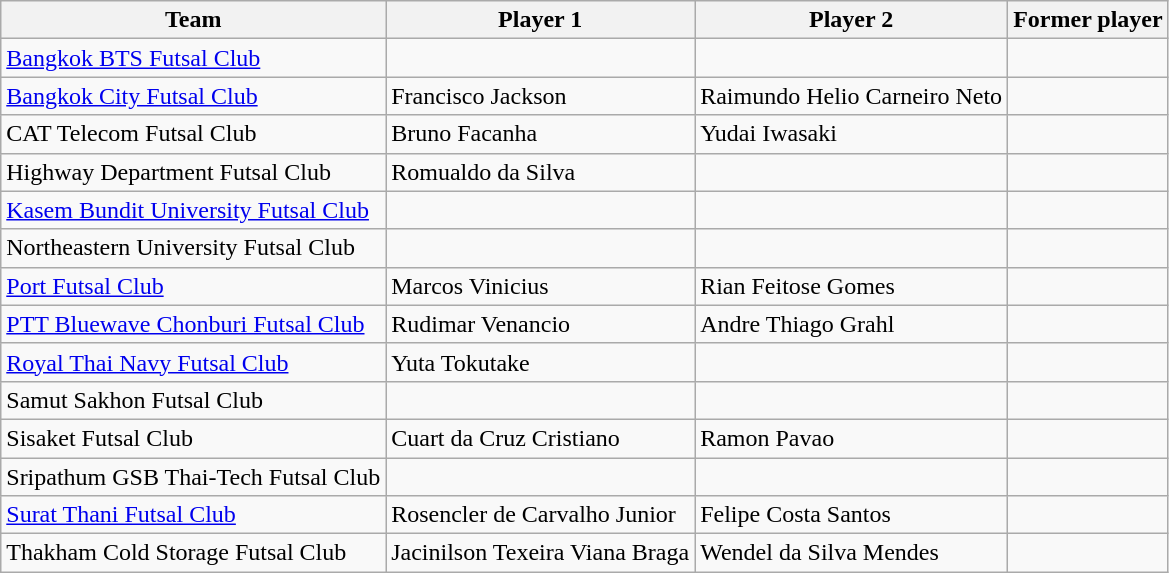<table class="wikitable">
<tr>
<th>Team</th>
<th>Player 1</th>
<th>Player 2</th>
<th>Former player</th>
</tr>
<tr>
<td><a href='#'>Bangkok BTS Futsal Club</a></td>
<td></td>
<td></td>
<td></td>
</tr>
<tr>
<td><a href='#'>Bangkok City Futsal Club</a></td>
<td> Francisco Jackson</td>
<td> Raimundo Helio Carneiro Neto</td>
<td></td>
</tr>
<tr>
<td>CAT Telecom Futsal Club</td>
<td> Bruno Facanha</td>
<td> Yudai Iwasaki</td>
<td></td>
</tr>
<tr>
<td>Highway Department Futsal Club</td>
<td> Romualdo da Silva</td>
<td></td>
<td></td>
</tr>
<tr>
<td><a href='#'>Kasem Bundit University Futsal Club</a></td>
<td></td>
<td></td>
<td></td>
</tr>
<tr>
<td>Northeastern University Futsal Club</td>
<td></td>
<td></td>
<td></td>
</tr>
<tr>
<td><a href='#'>Port Futsal Club</a></td>
<td> Marcos Vinicius</td>
<td> Rian Feitose Gomes</td>
<td></td>
</tr>
<tr>
<td><a href='#'>PTT Bluewave Chonburi Futsal Club</a></td>
<td> Rudimar Venancio</td>
<td> Andre Thiago Grahl</td>
<td></td>
</tr>
<tr>
<td><a href='#'>Royal Thai Navy Futsal Club</a></td>
<td> Yuta Tokutake</td>
<td></td>
<td></td>
</tr>
<tr>
<td>Samut Sakhon Futsal Club</td>
<td></td>
<td></td>
<td></td>
</tr>
<tr>
<td>Sisaket Futsal Club</td>
<td> Cuart da Cruz Cristiano</td>
<td> Ramon Pavao</td>
<td></td>
</tr>
<tr>
<td>Sripathum GSB Thai-Tech Futsal Club</td>
<td></td>
<td></td>
<td></td>
</tr>
<tr>
<td><a href='#'>Surat Thani Futsal Club</a></td>
<td> Rosencler de Carvalho Junior</td>
<td> Felipe Costa Santos</td>
<td></td>
</tr>
<tr>
<td>Thakham Cold Storage Futsal Club</td>
<td> Jacinilson Texeira Viana Braga</td>
<td> Wendel da Silva Mendes</td>
<td></td>
</tr>
</table>
